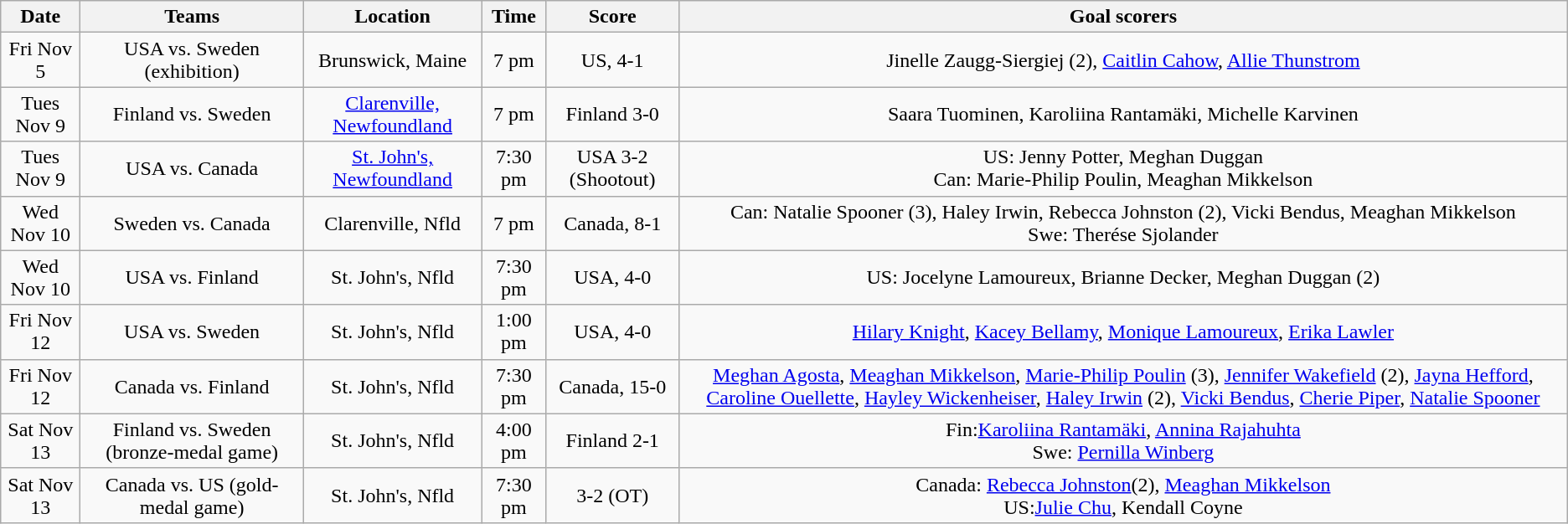<table class="wikitable" style="text-align:center;">
<tr>
<th>Date</th>
<th>Teams</th>
<th>Location</th>
<th>Time</th>
<th>Score</th>
<th>Goal scorers</th>
</tr>
<tr>
<td>Fri Nov 5</td>
<td>USA vs. Sweden (exhibition)</td>
<td>Brunswick, Maine</td>
<td>7 pm</td>
<td>US, 4-1</td>
<td>Jinelle Zaugg-Siergiej (2), <a href='#'>Caitlin Cahow</a>, <a href='#'>Allie Thunstrom</a></td>
</tr>
<tr>
<td>Tues Nov 9</td>
<td>Finland vs. Sweden</td>
<td><a href='#'>Clarenville, Newfoundland</a></td>
<td>7 pm</td>
<td>Finland 3-0</td>
<td>Saara Tuominen, Karoliina Rantamäki, Michelle Karvinen</td>
</tr>
<tr>
<td>Tues Nov 9</td>
<td>USA vs. Canada</td>
<td><a href='#'>St. John's, Newfoundland</a></td>
<td>7:30 pm</td>
<td>USA 3-2 (Shootout)</td>
<td>US: Jenny Potter, Meghan Duggan <br> Can: Marie-Philip Poulin, Meaghan Mikkelson</td>
</tr>
<tr>
<td>Wed Nov 10</td>
<td>Sweden vs. Canada</td>
<td>Clarenville, Nfld</td>
<td>7 pm</td>
<td>Canada, 8-1 </td>
<td>Can: Natalie Spooner (3), Haley Irwin, Rebecca Johnston (2), Vicki Bendus, Meaghan Mikkelson <br>Swe: Therése Sjolander</td>
</tr>
<tr>
<td>Wed Nov 10</td>
<td>USA vs. Finland</td>
<td>St. John's, Nfld</td>
<td>7:30 pm</td>
<td>USA, 4-0</td>
<td>US: Jocelyne Lamoureux, Brianne Decker, Meghan Duggan (2)</td>
</tr>
<tr>
<td>Fri Nov 12</td>
<td>USA vs. Sweden</td>
<td>St. John's, Nfld</td>
<td>1:00 pm</td>
<td>USA, 4-0</td>
<td><a href='#'>Hilary Knight</a>, <a href='#'>Kacey Bellamy</a>, <a href='#'>Monique Lamoureux</a>, <a href='#'>Erika Lawler</a></td>
</tr>
<tr>
<td>Fri Nov 12</td>
<td>Canada vs. Finland</td>
<td>St. John's, Nfld</td>
<td>7:30 pm</td>
<td>Canada, 15-0</td>
<td><a href='#'>Meghan Agosta</a>, <a href='#'>Meaghan Mikkelson</a>, <a href='#'>Marie-Philip Poulin</a> (3), <a href='#'>Jennifer Wakefield</a> (2), <a href='#'>Jayna Hefford</a>, <a href='#'>Caroline Ouellette</a>, <a href='#'>Hayley Wickenheiser</a>, <a href='#'>Haley Irwin</a> (2), <a href='#'>Vicki Bendus</a>, <a href='#'>Cherie Piper</a>, <a href='#'>Natalie Spooner</a></td>
</tr>
<tr>
<td>Sat Nov 13</td>
<td>Finland vs. Sweden (bronze-medal game)</td>
<td>St. John's, Nfld</td>
<td>4:00 pm</td>
<td>Finland 2-1</td>
<td>Fin:<a href='#'>Karoliina Rantamäki</a>, <a href='#'>Annina Rajahuhta</a><br>Swe: <a href='#'>Pernilla Winberg</a></td>
</tr>
<tr>
<td>Sat Nov 13</td>
<td>Canada vs. US (gold-medal game)</td>
<td>St. John's, Nfld</td>
<td>7:30 pm</td>
<td>3-2 (OT) </td>
<td>Canada: <a href='#'>Rebecca Johnston</a>(2), <a href='#'>Meaghan Mikkelson</a><br>US:<a href='#'>Julie Chu</a>, Kendall Coyne</td>
</tr>
</table>
